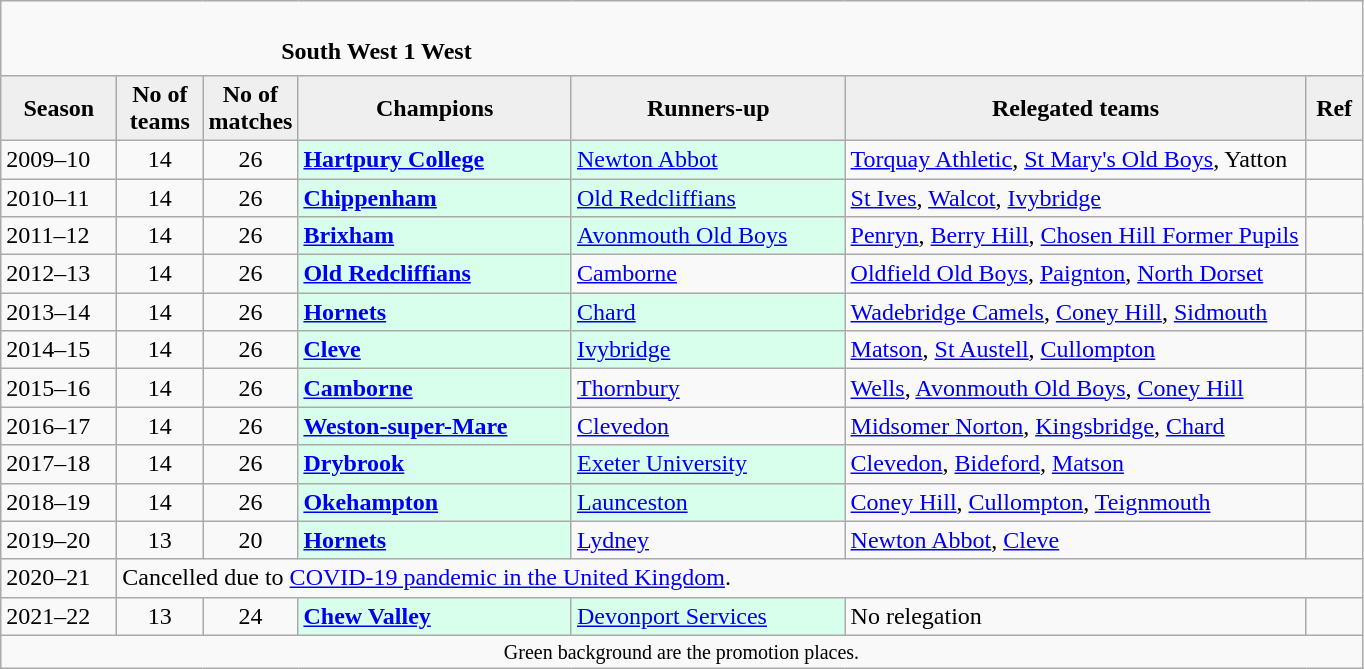<table class="wikitable" style="text-align: left;">
<tr>
<td colspan="11" cellpadding="0" cellspacing="0"><br><table border="0" style="width:100%;" cellpadding="0" cellspacing="0">
<tr>
<td style="width:20%; border:0;"></td>
<td style="border:0;"><strong>South West 1 West </strong></td>
<td style="width:20%; border:0;"></td>
</tr>
</table>
</td>
</tr>
<tr>
<th style="background:#efefef; width:70px;">Season</th>
<th style="background:#efefef; width:50px;">No of teams</th>
<th style="background:#efefef; width:50px;">No of matches</th>
<th style="background:#efefef; width:175px;">Champions</th>
<th style="background:#efefef; width:175px;">Runners-up</th>
<th style="background:#efefef; width:300px;">Relegated teams</th>
<th style="background:#efefef; width:30px;">Ref</th>
</tr>
<tr align=left>
<td>2009–10</td>
<td style="text-align: center;">14</td>
<td style="text-align: center;">26</td>
<td style="background:#d8ffeb;"><strong><a href='#'>Hartpury College</a></strong></td>
<td style="background:#d8ffeb;"><a href='#'>Newton Abbot</a></td>
<td><a href='#'>Torquay Athletic</a>, <a href='#'>St Mary's Old Boys</a>, Yatton</td>
<td></td>
</tr>
<tr>
<td>2010–11</td>
<td style="text-align: center;">14</td>
<td style="text-align: center;">26</td>
<td style="background:#d8ffeb;"><strong><a href='#'>Chippenham</a></strong></td>
<td style="background:#d8ffeb;"><a href='#'>Old Redcliffians</a></td>
<td><a href='#'>St Ives</a>, <a href='#'>Walcot</a>, <a href='#'>Ivybridge</a></td>
<td></td>
</tr>
<tr>
<td>2011–12</td>
<td style="text-align: center;">14</td>
<td style="text-align: center;">26</td>
<td style="background:#d8ffeb;"><strong><a href='#'>Brixham</a></strong></td>
<td style="background:#d8ffeb;"><a href='#'>Avonmouth Old Boys</a></td>
<td><a href='#'>Penryn</a>, <a href='#'>Berry Hill</a>, <a href='#'>Chosen Hill Former Pupils</a></td>
<td></td>
</tr>
<tr>
<td>2012–13</td>
<td style="text-align: center;">14</td>
<td style="text-align: center;">26</td>
<td style="background:#d8ffeb;"><strong><a href='#'>Old Redcliffians</a></strong></td>
<td><a href='#'>Camborne</a></td>
<td><a href='#'>Oldfield Old Boys</a>, <a href='#'>Paignton</a>, <a href='#'>North Dorset</a></td>
<td></td>
</tr>
<tr>
<td>2013–14</td>
<td style="text-align: center;">14</td>
<td style="text-align: center;">26</td>
<td style="background:#d8ffeb;"><strong><a href='#'>Hornets</a></strong></td>
<td style="background:#d8ffeb;"><a href='#'>Chard</a></td>
<td><a href='#'>Wadebridge Camels</a>, <a href='#'>Coney Hill</a>, <a href='#'>Sidmouth</a></td>
<td></td>
</tr>
<tr>
<td>2014–15</td>
<td style="text-align: center;">14</td>
<td style="text-align: center;">26</td>
<td style="background:#d8ffeb;"><strong><a href='#'>Cleve</a></strong></td>
<td style="background:#d8ffeb;"><a href='#'>Ivybridge</a></td>
<td><a href='#'>Matson</a>, <a href='#'>St Austell</a>, <a href='#'>Cullompton</a></td>
<td></td>
</tr>
<tr>
<td>2015–16</td>
<td style="text-align: center;">14</td>
<td style="text-align: center;">26</td>
<td style="background:#d8ffeb;"><strong><a href='#'>Camborne</a></strong></td>
<td><a href='#'>Thornbury</a></td>
<td><a href='#'>Wells</a>, <a href='#'>Avonmouth Old Boys</a>, <a href='#'>Coney Hill</a></td>
<td></td>
</tr>
<tr>
<td>2016–17</td>
<td style="text-align: center;">14</td>
<td style="text-align: center;">26</td>
<td style="background:#d8ffeb;"><strong><a href='#'>Weston-super-Mare</a></strong></td>
<td><a href='#'>Clevedon</a></td>
<td><a href='#'>Midsomer Norton</a>, <a href='#'>Kingsbridge</a>, <a href='#'>Chard</a></td>
<td></td>
</tr>
<tr>
<td>2017–18</td>
<td style="text-align: center;">14</td>
<td style="text-align: center;">26</td>
<td style="background:#d8ffeb;"><strong><a href='#'>Drybrook</a></strong></td>
<td style="background:#d8ffeb;"><a href='#'>Exeter University</a></td>
<td><a href='#'>Clevedon</a>, <a href='#'>Bideford</a>, <a href='#'>Matson</a></td>
<td></td>
</tr>
<tr>
<td>2018–19</td>
<td style="text-align: center;">14</td>
<td style="text-align: center;">26</td>
<td style="background:#d8ffeb;"><strong><a href='#'>Okehampton</a></strong></td>
<td style="background:#d8ffeb;"><a href='#'>Launceston</a></td>
<td><a href='#'>Coney Hill</a>, <a href='#'>Cullompton</a>, <a href='#'>Teignmouth</a></td>
<td></td>
</tr>
<tr>
<td>2019–20</td>
<td style="text-align: center;">13</td>
<td style="text-align: center;">20</td>
<td style="background:#d8ffeb;"><strong><a href='#'>Hornets</a></strong></td>
<td><a href='#'>Lydney</a></td>
<td><a href='#'>Newton Abbot</a>, <a href='#'>Cleve</a></td>
<td></td>
</tr>
<tr>
<td>2020–21</td>
<td colspan=6>Cancelled due to <a href='#'>COVID-19 pandemic in the United Kingdom</a>.</td>
</tr>
<tr>
<td>2021–22</td>
<td style="text-align: center;">13</td>
<td style="text-align: center;">24</td>
<td style="background:#d8ffeb;"><strong><a href='#'>Chew Valley</a></strong></td>
<td style="background:#d8ffeb;"><a href='#'>Devonport Services</a></td>
<td>No relegation</td>
<td></td>
</tr>
<tr>
<td colspan="15"  style="border:0; font-size:smaller; text-align:center;"><span>Green background</span> are the promotion places.</td>
</tr>
</table>
